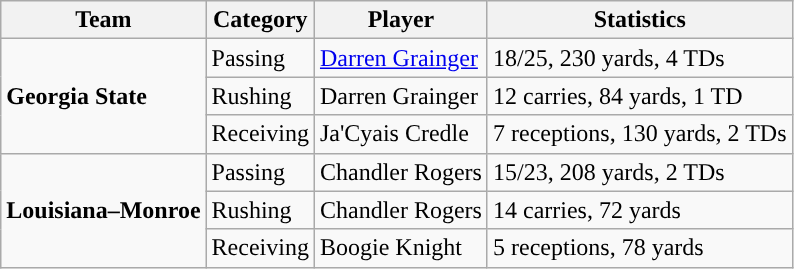<table class="wikitable" style="float: left;">
<tr>
<th>Team</th>
<th>Category</th>
<th>Player</th>
<th>Statistics</th>
</tr>
<tr>
<td rowspan=3><strong>Georgia State</strong></td>
<td>Passing</td>
<td><a href='#'>Darren Grainger</a></td>
<td>18/25, 230 yards, 4 TDs</td>
</tr>
<tr>
<td>Rushing</td>
<td>Darren Grainger</td>
<td>12 carries, 84 yards, 1 TD</td>
</tr>
<tr>
<td>Receiving</td>
<td>Ja'Cyais Credle</td>
<td>7 receptions, 130 yards, 2 TDs</td>
</tr>
<tr>
<td rowspan=3><strong>Louisiana–Monroe</strong></td>
<td>Passing</td>
<td>Chandler Rogers</td>
<td>15/23, 208 yards, 2 TDs</td>
</tr>
<tr>
<td>Rushing</td>
<td>Chandler Rogers</td>
<td>14 carries, 72 yards</td>
</tr>
<tr>
<td>Receiving</td>
<td>Boogie Knight</td>
<td>5 receptions, 78 yards</td>
</tr>
</table>
